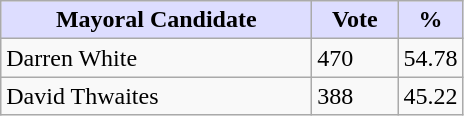<table class="wikitable">
<tr>
<th style="background:#ddf; width:200px;">Mayoral Candidate </th>
<th style="background:#ddf; width:50px;">Vote</th>
<th style="background:#ddf; width:30px;">%</th>
</tr>
<tr>
<td>Darren White</td>
<td>470</td>
<td>54.78</td>
</tr>
<tr>
<td>David Thwaites</td>
<td>388</td>
<td>45.22</td>
</tr>
</table>
